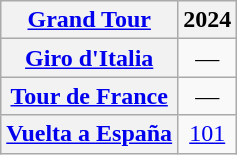<table class="wikitable plainrowheaders">
<tr>
<th scope="col"><a href='#'>Grand Tour</a></th>
<th scope="col">2024</th>
</tr>
<tr style="text-align:center;">
<th scope="row"> <a href='#'>Giro d'Italia</a></th>
<td>—</td>
</tr>
<tr style="text-align:center;">
<th scope="row"> <a href='#'>Tour de France</a></th>
<td>—</td>
</tr>
<tr style="text-align:center;">
<th scope="row"> <a href='#'>Vuelta a España</a></th>
<td><a href='#'>101</a></td>
</tr>
</table>
